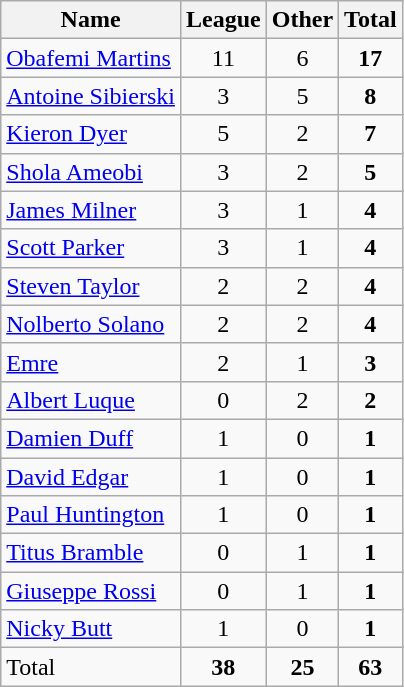<table class="wikitable" style="text-align:center">
<tr>
<th>Name</th>
<th>League</th>
<th>Other</th>
<th>Total</th>
</tr>
<tr>
<td align="left"><a href='#'>Obafemi Martins</a></td>
<td>11</td>
<td>6</td>
<td><strong>17</strong></td>
</tr>
<tr>
<td align="left"><a href='#'>Antoine Sibierski</a></td>
<td>3</td>
<td>5</td>
<td><strong>8</strong></td>
</tr>
<tr>
<td align="left"><a href='#'>Kieron Dyer</a></td>
<td>5</td>
<td>2</td>
<td><strong>7</strong></td>
</tr>
<tr>
<td align="left"><a href='#'>Shola Ameobi</a></td>
<td>3</td>
<td>2</td>
<td><strong>5</strong></td>
</tr>
<tr>
<td align="left"><a href='#'>James Milner</a></td>
<td>3</td>
<td>1</td>
<td><strong>4</strong></td>
</tr>
<tr>
<td align="left"><a href='#'>Scott Parker</a></td>
<td>3</td>
<td>1</td>
<td><strong>4</strong></td>
</tr>
<tr>
<td align="left"><a href='#'>Steven Taylor</a></td>
<td>2</td>
<td>2</td>
<td><strong>4</strong></td>
</tr>
<tr>
<td align="left"><a href='#'>Nolberto Solano</a></td>
<td>2</td>
<td>2</td>
<td><strong>4</strong></td>
</tr>
<tr>
<td align="left"><a href='#'>Emre</a></td>
<td>2</td>
<td>1</td>
<td><strong>3</strong></td>
</tr>
<tr>
<td align="left"><a href='#'>Albert Luque</a></td>
<td>0</td>
<td>2</td>
<td><strong>2</strong></td>
</tr>
<tr>
<td align="left"><a href='#'>Damien Duff</a></td>
<td>1</td>
<td>0</td>
<td><strong>1</strong></td>
</tr>
<tr>
<td align="left"><a href='#'>David Edgar</a></td>
<td>1</td>
<td>0</td>
<td><strong>1</strong></td>
</tr>
<tr>
<td align="left"><a href='#'>Paul Huntington</a></td>
<td>1</td>
<td>0</td>
<td><strong>1</strong></td>
</tr>
<tr>
<td align="left"><a href='#'>Titus Bramble</a></td>
<td>0</td>
<td>1</td>
<td><strong>1</strong></td>
</tr>
<tr>
<td align="left"><a href='#'>Giuseppe Rossi</a></td>
<td>0</td>
<td>1</td>
<td><strong>1</strong></td>
</tr>
<tr>
<td align="left"><a href='#'>Nicky Butt</a></td>
<td>1</td>
<td>0</td>
<td><strong>1</strong></td>
</tr>
<tr>
<td align="left">Total</td>
<td><strong>38</strong></td>
<td><strong>25</strong></td>
<td><strong>63</strong></td>
</tr>
</table>
